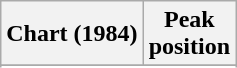<table class="wikitable sortable plainrowheaders" style="text-align:center">
<tr>
<th scope="col">Chart (1984)</th>
<th scope="col">Peak<br>position</th>
</tr>
<tr>
</tr>
<tr>
</tr>
<tr>
</tr>
<tr>
</tr>
<tr>
</tr>
<tr>
</tr>
<tr>
</tr>
</table>
